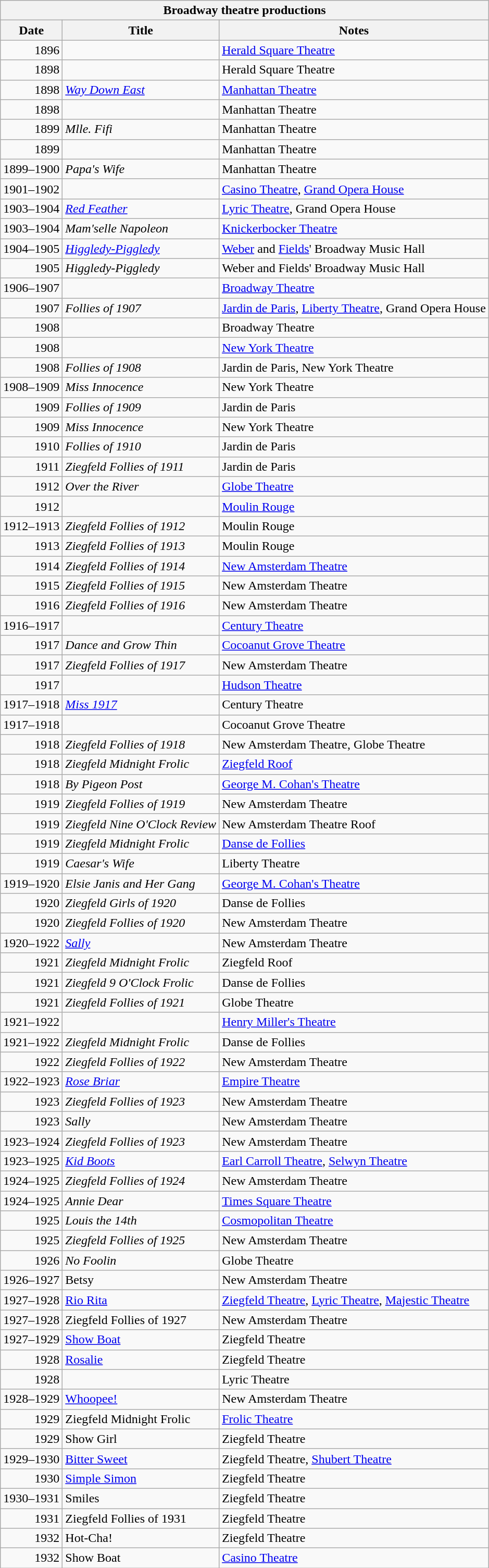<table class="wikitable sortable collapsible">
<tr>
<th scope=col colspan=3>Broadway theatre productions</th>
</tr>
<tr>
<th scope=col>Date</th>
<th scope=col>Title</th>
<th scope=col class="unsortable">Notes</th>
</tr>
<tr>
<td style="text-align:right;">1896</td>
<td><em></em></td>
<td><a href='#'>Herald Square Theatre</a></td>
</tr>
<tr>
<td style="text-align:right;">1898</td>
<td><em></em></td>
<td>Herald Square Theatre</td>
</tr>
<tr>
<td style="text-align:right;">1898</td>
<td><em><a href='#'>Way Down East</a></em></td>
<td><a href='#'>Manhattan Theatre</a></td>
</tr>
<tr>
<td style="text-align:right;">1898</td>
<td><em></em></td>
<td>Manhattan Theatre</td>
</tr>
<tr>
<td style="text-align:right;">1899</td>
<td><em>Mlle. Fifi</em></td>
<td>Manhattan Theatre</td>
</tr>
<tr>
<td style="text-align:right;">1899</td>
<td><em></em></td>
<td>Manhattan Theatre</td>
</tr>
<tr>
<td style="text-align:right;">1899–1900</td>
<td><em>Papa's Wife</em></td>
<td>Manhattan Theatre</td>
</tr>
<tr>
<td style="text-align:right;">1901–1902</td>
<td><em></em></td>
<td><a href='#'>Casino Theatre</a>, <a href='#'>Grand Opera House</a></td>
</tr>
<tr>
<td style="text-align:right;">1903–1904</td>
<td><em><a href='#'>Red Feather</a></em></td>
<td><a href='#'>Lyric Theatre</a>, Grand Opera House</td>
</tr>
<tr>
<td style="text-align:right;">1903–1904</td>
<td><em>Mam'selle Napoleon</em></td>
<td><a href='#'>Knickerbocker Theatre</a></td>
</tr>
<tr>
<td style="text-align:right;">1904–1905</td>
<td><em><a href='#'>Higgledy-Piggledy</a></em></td>
<td><a href='#'>Weber</a> and <a href='#'>Fields</a>' Broadway Music Hall</td>
</tr>
<tr>
<td style="text-align:right;">1905</td>
<td><em>Higgledy-Piggledy</em></td>
<td>Weber and Fields' Broadway Music Hall</td>
</tr>
<tr>
<td style="text-align:right;">1906–1907</td>
<td><em></em></td>
<td><a href='#'>Broadway Theatre</a></td>
</tr>
<tr>
<td style="text-align:right;">1907</td>
<td><em>Follies of 1907</em></td>
<td><a href='#'>Jardin de Paris</a>, <a href='#'>Liberty Theatre</a>, Grand Opera House</td>
</tr>
<tr>
<td style="text-align:right;">1908</td>
<td><em></em></td>
<td>Broadway Theatre</td>
</tr>
<tr>
<td style="text-align:right;">1908</td>
<td><em></em></td>
<td><a href='#'>New York Theatre</a></td>
</tr>
<tr>
<td style="text-align:right;">1908</td>
<td><em>Follies of 1908</em></td>
<td>Jardin de Paris, New York Theatre</td>
</tr>
<tr>
<td style="text-align:right;">1908–1909</td>
<td><em>Miss Innocence</em></td>
<td>New York Theatre</td>
</tr>
<tr>
<td style="text-align:right;">1909</td>
<td><em>Follies of 1909</em></td>
<td>Jardin de Paris</td>
</tr>
<tr>
<td style="text-align:right;">1909</td>
<td><em>Miss Innocence</em></td>
<td>New York Theatre</td>
</tr>
<tr>
<td style="text-align:right;">1910</td>
<td><em>Follies of 1910</em></td>
<td>Jardin de Paris</td>
</tr>
<tr>
<td style="text-align:right;">1911</td>
<td><em>Ziegfeld Follies of 1911</em></td>
<td>Jardin de Paris</td>
</tr>
<tr>
<td style="text-align:right;">1912</td>
<td><em>Over the River</em></td>
<td><a href='#'>Globe Theatre</a></td>
</tr>
<tr>
<td style="text-align:right;">1912</td>
<td><em></em></td>
<td><a href='#'>Moulin Rouge</a></td>
</tr>
<tr>
<td style="text-align:right;">1912–1913</td>
<td><em>Ziegfeld Follies of 1912</em></td>
<td>Moulin Rouge</td>
</tr>
<tr>
<td style="text-align:right;">1913</td>
<td><em>Ziegfeld Follies of 1913</em></td>
<td>Moulin Rouge</td>
</tr>
<tr>
<td style="text-align:right;">1914</td>
<td><em>Ziegfeld Follies of 1914</em></td>
<td><a href='#'>New Amsterdam Theatre</a></td>
</tr>
<tr>
<td style="text-align:right;">1915</td>
<td><em>Ziegfeld Follies of 1915</em></td>
<td>New Amsterdam Theatre</td>
</tr>
<tr>
<td style="text-align:right;">1916</td>
<td><em>Ziegfeld Follies of 1916</em></td>
<td>New Amsterdam Theatre</td>
</tr>
<tr>
<td style="text-align:right;">1916–1917</td>
<td><em></em></td>
<td><a href='#'>Century Theatre</a></td>
</tr>
<tr>
<td style="text-align:right;">1917</td>
<td><em>Dance and Grow Thin</em></td>
<td><a href='#'>Cocoanut Grove Theatre</a></td>
</tr>
<tr>
<td style="text-align:right;">1917</td>
<td><em>Ziegfeld Follies of 1917</em></td>
<td>New Amsterdam Theatre</td>
</tr>
<tr>
<td style="text-align:right;">1917</td>
<td><em></em></td>
<td><a href='#'>Hudson Theatre</a></td>
</tr>
<tr>
<td style="text-align:right;">1917–1918</td>
<td><em><a href='#'>Miss 1917</a></em></td>
<td>Century Theatre</td>
</tr>
<tr>
<td style="text-align:right;">1917–1918</td>
<td><em></em></td>
<td>Cocoanut Grove Theatre</td>
</tr>
<tr>
<td style="text-align:right;">1918</td>
<td><em>Ziegfeld Follies of 1918</em></td>
<td>New Amsterdam Theatre, Globe Theatre</td>
</tr>
<tr>
<td style="text-align:right;">1918</td>
<td><em>Ziegfeld Midnight Frolic</em></td>
<td><a href='#'>Ziegfeld Roof</a></td>
</tr>
<tr>
<td style="text-align:right;">1918</td>
<td><em>By Pigeon Post</em></td>
<td><a href='#'>George M. Cohan's Theatre</a></td>
</tr>
<tr>
<td style="text-align:right;">1919</td>
<td><em>Ziegfeld Follies of 1919</em></td>
<td>New Amsterdam Theatre</td>
</tr>
<tr>
<td style="text-align:right;">1919</td>
<td><em>Ziegfeld Nine O'Clock Review</em></td>
<td>New Amsterdam Theatre Roof</td>
</tr>
<tr>
<td style="text-align:right;">1919</td>
<td><em>Ziegfeld Midnight Frolic</em></td>
<td><a href='#'>Danse de Follies</a></td>
</tr>
<tr>
<td style="text-align:right;">1919</td>
<td><em>Caesar's Wife</em></td>
<td>Liberty Theatre</td>
</tr>
<tr>
<td style="text-align:right;">1919–1920</td>
<td><em>Elsie Janis and Her Gang</em></td>
<td><a href='#'>George M. Cohan's Theatre</a></td>
</tr>
<tr>
<td style="text-align:right;">1920</td>
<td><em>Ziegfeld Girls of 1920</em></td>
<td>Danse de Follies</td>
</tr>
<tr>
<td style="text-align:right;">1920</td>
<td><em>Ziegfeld Follies of 1920</em></td>
<td>New Amsterdam Theatre</td>
</tr>
<tr>
<td style="text-align:right;">1920–1922</td>
<td><em><a href='#'>Sally</a></em></td>
<td>New Amsterdam Theatre</td>
</tr>
<tr>
<td style="text-align:right;">1921</td>
<td><em>Ziegfeld Midnight Frolic</em></td>
<td>Ziegfeld Roof</td>
</tr>
<tr>
<td style="text-align:right;">1921</td>
<td><em>Ziegfeld 9 O'Clock Frolic</em></td>
<td>Danse de Follies</td>
</tr>
<tr>
<td style="text-align:right;">1921</td>
<td><em>Ziegfeld Follies of 1921</em></td>
<td>Globe Theatre</td>
</tr>
<tr>
<td style="text-align:right;">1921–1922</td>
<td><em></em></td>
<td><a href='#'>Henry Miller's Theatre</a></td>
</tr>
<tr>
<td style="text-align:right;">1921–1922</td>
<td><em>Ziegfeld Midnight Frolic</em></td>
<td>Danse de Follies</td>
</tr>
<tr>
<td style="text-align:right;">1922</td>
<td><em>Ziegfeld Follies of 1922</em></td>
<td>New Amsterdam Theatre</td>
</tr>
<tr>
<td style="text-align:right;">1922–1923</td>
<td><em><a href='#'>Rose Briar</a></em></td>
<td><a href='#'>Empire Theatre</a></td>
</tr>
<tr>
<td style="text-align:right;">1923</td>
<td><em>Ziegfeld Follies of 1923</em></td>
<td>New Amsterdam Theatre</td>
</tr>
<tr>
<td style="text-align:right;">1923</td>
<td><em>Sally</em></td>
<td>New Amsterdam Theatre</td>
</tr>
<tr>
<td style="text-align:right;">1923–1924</td>
<td><em>Ziegfeld Follies of 1923</em></td>
<td>New Amsterdam Theatre</td>
</tr>
<tr>
<td style="text-align:right;">1923–1925</td>
<td><em><a href='#'>Kid Boots</a></em></td>
<td><a href='#'>Earl Carroll Theatre</a>, <a href='#'>Selwyn Theatre</a></td>
</tr>
<tr>
<td style="text-align:right;">1924–1925</td>
<td><em>Ziegfeld Follies of 1924</em></td>
<td>New Amsterdam Theatre</td>
</tr>
<tr>
<td style="text-align:right;">1924–1925</td>
<td><em>Annie Dear</em></td>
<td><a href='#'>Times Square Theatre</a></td>
</tr>
<tr>
<td style="text-align:right;">1925</td>
<td><em>Louis the 14th</em></td>
<td><a href='#'>Cosmopolitan Theatre</a></td>
</tr>
<tr>
<td style="text-align:right;">1925</td>
<td><em>Ziegfeld Follies of 1925</em></td>
<td>New Amsterdam Theatre</td>
</tr>
<tr>
<td style="text-align:right;">1926</td>
<td><em>No Foolin<strong></td>
<td>Globe Theatre</td>
</tr>
<tr>
<td style="text-align:right;">1926–1927</td>
<td></em>Betsy<em></td>
<td>New Amsterdam Theatre</td>
</tr>
<tr>
<td style="text-align:right;">1927–1928</td>
<td></em><a href='#'>Rio Rita</a><em></td>
<td><a href='#'>Ziegfeld Theatre</a>, <a href='#'>Lyric Theatre</a>, <a href='#'>Majestic Theatre</a></td>
</tr>
<tr>
<td style="text-align:right;">1927–1928</td>
<td></em>Ziegfeld Follies of 1927<em></td>
<td>New Amsterdam Theatre</td>
</tr>
<tr>
<td style="text-align:right;">1927–1929</td>
<td></em><a href='#'>Show Boat</a><em></td>
<td>Ziegfeld Theatre</td>
</tr>
<tr>
<td style="text-align:right;">1928</td>
<td></em><a href='#'>Rosalie</a><em></td>
<td>Ziegfeld Theatre</td>
</tr>
<tr>
<td style="text-align:right;">1928</td>
<td></em><em></td>
<td>Lyric Theatre</td>
</tr>
<tr>
<td style="text-align:right;">1928–1929</td>
<td></em><a href='#'>Whoopee!</a><em></td>
<td>New Amsterdam Theatre</td>
</tr>
<tr>
<td style="text-align:right;">1929</td>
<td></em>Ziegfeld Midnight Frolic<em></td>
<td><a href='#'>Frolic Theatre</a></td>
</tr>
<tr>
<td style="text-align:right;">1929</td>
<td></em>Show Girl<em></td>
<td>Ziegfeld Theatre</td>
</tr>
<tr>
<td style="text-align:right;">1929–1930</td>
<td></em><a href='#'>Bitter Sweet</a><em></td>
<td>Ziegfeld Theatre, <a href='#'>Shubert Theatre</a></td>
</tr>
<tr>
<td style="text-align:right;">1930</td>
<td></em><a href='#'>Simple Simon</a><em></td>
<td>Ziegfeld Theatre</td>
</tr>
<tr>
<td style="text-align:right;">1930–1931</td>
<td></em>Smiles<em></td>
<td>Ziegfeld Theatre</td>
</tr>
<tr>
<td style="text-align:right;">1931</td>
<td></em>Ziegfeld Follies of 1931<em></td>
<td>Ziegfeld Theatre</td>
</tr>
<tr>
<td style="text-align:right;">1932</td>
<td></em>Hot-Cha!<em></td>
<td>Ziegfeld Theatre</td>
</tr>
<tr>
<td style="text-align:right;">1932</td>
<td></em>Show Boat<em></td>
<td><a href='#'>Casino Theatre</a></td>
</tr>
</table>
